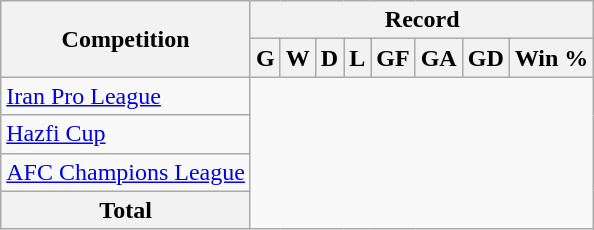<table class="wikitable" style="text-align: center">
<tr>
<th rowspan=2>Competition</th>
<th colspan=9>Record</th>
</tr>
<tr>
<th>G</th>
<th>W</th>
<th>D</th>
<th>L</th>
<th>GF</th>
<th>GA</th>
<th>GD</th>
<th>Win %</th>
</tr>
<tr>
<td style="text-align: left"><a href='#'>Iran Pro League</a><br></td>
</tr>
<tr>
<td style="text-align: left"><a href='#'>Hazfi Cup</a><br></td>
</tr>
<tr>
<td style="text-align: left"><a href='#'>AFC Champions League</a><br></td>
</tr>
<tr>
<th>Total<br></th>
</tr>
</table>
